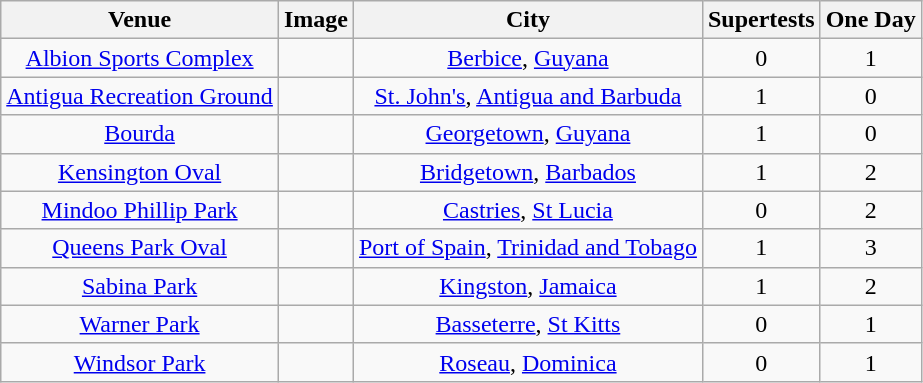<table class="wikitable sortable" style="text-align: center;">
<tr>
<th>Venue</th>
<th>Image</th>
<th>City</th>
<th>Supertests</th>
<th>One Day</th>
</tr>
<tr>
<td><a href='#'>Albion Sports Complex</a></td>
<td></td>
<td><a href='#'>Berbice</a>, <a href='#'>Guyana</a></td>
<td>0</td>
<td>1</td>
</tr>
<tr>
<td><a href='#'>Antigua Recreation Ground</a></td>
<td></td>
<td><a href='#'>St. John's</a>, <a href='#'>Antigua and Barbuda</a></td>
<td>1</td>
<td>0</td>
</tr>
<tr>
<td><a href='#'>Bourda</a></td>
<td></td>
<td><a href='#'>Georgetown</a>, <a href='#'>Guyana</a></td>
<td>1</td>
<td>0</td>
</tr>
<tr>
<td><a href='#'>Kensington Oval</a></td>
<td></td>
<td><a href='#'>Bridgetown</a>, <a href='#'>Barbados</a></td>
<td>1</td>
<td>2</td>
</tr>
<tr>
<td><a href='#'>Mindoo Phillip Park</a></td>
<td></td>
<td><a href='#'>Castries</a>, <a href='#'>St Lucia</a></td>
<td>0</td>
<td>2</td>
</tr>
<tr>
<td><a href='#'>Queens Park Oval</a></td>
<td></td>
<td><a href='#'>Port of Spain</a>, <a href='#'>Trinidad and Tobago</a></td>
<td>1</td>
<td>3</td>
</tr>
<tr>
<td><a href='#'>Sabina Park</a></td>
<td></td>
<td><a href='#'>Kingston</a>, <a href='#'>Jamaica</a></td>
<td>1</td>
<td>2</td>
</tr>
<tr>
<td><a href='#'>Warner Park</a></td>
<td></td>
<td><a href='#'>Basseterre</a>, <a href='#'>St Kitts</a></td>
<td>0</td>
<td>1</td>
</tr>
<tr>
<td><a href='#'>Windsor Park</a></td>
<td></td>
<td><a href='#'>Roseau</a>, <a href='#'>Dominica</a></td>
<td>0</td>
<td>1</td>
</tr>
</table>
